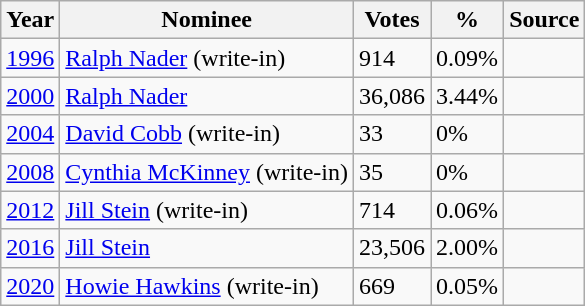<table class="wikitable">
<tr>
<th>Year</th>
<th>Nominee</th>
<th>Votes</th>
<th>%</th>
<th>Source</th>
</tr>
<tr>
<td><a href='#'>1996</a></td>
<td><a href='#'>Ralph Nader</a> (write-in)</td>
<td>914</td>
<td>0.09%</td>
<td></td>
</tr>
<tr>
<td><a href='#'>2000</a></td>
<td><a href='#'>Ralph Nader</a></td>
<td>36,086</td>
<td>3.44%</td>
<td></td>
</tr>
<tr>
<td><a href='#'>2004</a></td>
<td><a href='#'>David Cobb</a> (write-in)</td>
<td>33</td>
<td>0%</td>
<td></td>
</tr>
<tr>
<td><a href='#'>2008</a></td>
<td><a href='#'>Cynthia McKinney</a> (write-in)</td>
<td>35</td>
<td>0%</td>
<td></td>
</tr>
<tr>
<td><a href='#'>2012</a></td>
<td><a href='#'>Jill Stein</a> (write-in)</td>
<td>714</td>
<td>0.06%</td>
<td></td>
</tr>
<tr>
<td><a href='#'>2016</a></td>
<td><a href='#'>Jill Stein</a></td>
<td>23,506</td>
<td>2.00%</td>
<td></td>
</tr>
<tr>
<td><a href='#'>2020</a></td>
<td><a href='#'>Howie Hawkins</a> (write-in)</td>
<td>669</td>
<td>0.05%</td>
<td></td>
</tr>
</table>
